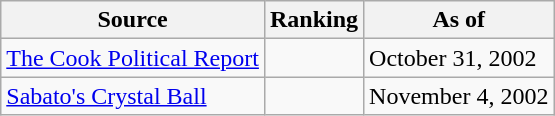<table class="wikitable">
<tr>
<th>Source</th>
<th>Ranking</th>
<th>As of</th>
</tr>
<tr>
<td><a href='#'>The Cook Political Report</a></td>
<td></td>
<td>October 31, 2002</td>
</tr>
<tr>
<td><a href='#'>Sabato's Crystal Ball</a></td>
<td></td>
<td>November 4, 2002</td>
</tr>
</table>
